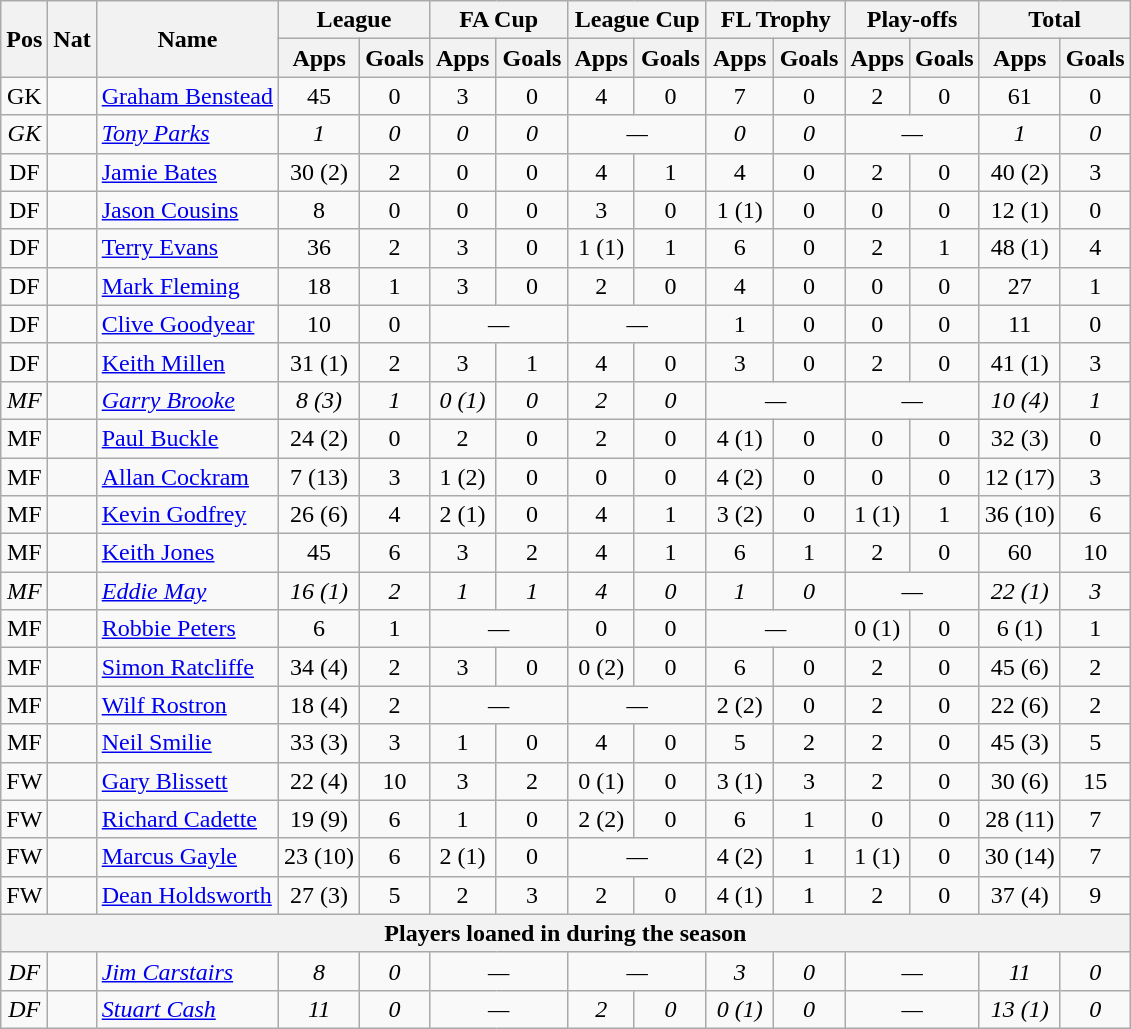<table class="wikitable" style="text-align:center">
<tr>
<th rowspan="2">Pos</th>
<th rowspan="2">Nat</th>
<th rowspan="2">Name</th>
<th colspan="2" style="width:85px;">League</th>
<th colspan="2" style="width:85px;">FA Cup</th>
<th colspan="2" style="width:85px;">League Cup</th>
<th colspan="2" style="width:85px;">FL Trophy</th>
<th colspan="2">Play-offs</th>
<th colspan="2" style="width:85px;">Total</th>
</tr>
<tr>
<th>Apps</th>
<th>Goals</th>
<th>Apps</th>
<th>Goals</th>
<th>Apps</th>
<th>Goals</th>
<th>Apps</th>
<th>Goals</th>
<th>Apps</th>
<th>Goals</th>
<th>Apps</th>
<th>Goals</th>
</tr>
<tr>
<td>GK</td>
<td></td>
<td style="text-align:left;"><a href='#'>Graham Benstead</a></td>
<td>45</td>
<td>0</td>
<td>3</td>
<td>0</td>
<td>4</td>
<td>0</td>
<td>7</td>
<td>0</td>
<td>2</td>
<td>0</td>
<td>61</td>
<td>0</td>
</tr>
<tr>
<td><em>GK</em></td>
<td><em></em></td>
<td style="text-align:left;"><em><a href='#'>Tony Parks</a></em></td>
<td><em>1</em></td>
<td><em>0</em></td>
<td><em>0</em></td>
<td><em>0</em></td>
<td colspan="2"><em>—</em></td>
<td><em>0</em></td>
<td><em>0</em></td>
<td colspan="2"><em>—</em></td>
<td><em>1</em></td>
<td><em>0</em></td>
</tr>
<tr>
<td>DF</td>
<td></td>
<td style="text-align:left;"><a href='#'>Jamie Bates</a></td>
<td>30 (2)</td>
<td>2</td>
<td>0</td>
<td>0</td>
<td>4</td>
<td>1</td>
<td>4</td>
<td>0</td>
<td>2</td>
<td>0</td>
<td>40 (2)</td>
<td>3</td>
</tr>
<tr>
<td>DF</td>
<td></td>
<td style="text-align:left;"><a href='#'>Jason Cousins</a></td>
<td>8</td>
<td>0</td>
<td>0</td>
<td>0</td>
<td>3</td>
<td>0</td>
<td>1 (1)</td>
<td>0</td>
<td>0</td>
<td>0</td>
<td>12 (1)</td>
<td>0</td>
</tr>
<tr>
<td>DF</td>
<td></td>
<td style="text-align:left;"><a href='#'>Terry Evans</a></td>
<td>36</td>
<td>2</td>
<td>3</td>
<td>0</td>
<td>1 (1)</td>
<td>1</td>
<td>6</td>
<td>0</td>
<td>2</td>
<td>1</td>
<td>48 (1)</td>
<td>4</td>
</tr>
<tr>
<td>DF</td>
<td></td>
<td style="text-align:left;"><a href='#'>Mark Fleming</a></td>
<td>18</td>
<td>1</td>
<td>3</td>
<td>0</td>
<td>2</td>
<td>0</td>
<td>4</td>
<td>0</td>
<td>0</td>
<td>0</td>
<td>27</td>
<td>1</td>
</tr>
<tr>
<td>DF</td>
<td></td>
<td style="text-align:left;"><a href='#'>Clive Goodyear</a></td>
<td>10</td>
<td>0</td>
<td colspan="2"><em>—</em></td>
<td colspan="2"><em>—</em></td>
<td>1</td>
<td>0</td>
<td>0</td>
<td>0</td>
<td>11</td>
<td>0</td>
</tr>
<tr>
<td>DF</td>
<td></td>
<td style="text-align:left;"><a href='#'>Keith Millen</a></td>
<td>31 (1)</td>
<td>2</td>
<td>3</td>
<td>1</td>
<td>4</td>
<td>0</td>
<td>3</td>
<td>0</td>
<td>2</td>
<td>0</td>
<td>41 (1)</td>
<td>3</td>
</tr>
<tr>
<td><em>MF</em></td>
<td><em></em></td>
<td style="text-align:left;"><em><a href='#'>Garry Brooke</a></em></td>
<td><em>8 (3)</em></td>
<td><em>1</em></td>
<td><em>0 (1)</em></td>
<td><em>0</em></td>
<td><em>2</em></td>
<td><em>0</em></td>
<td colspan="2"><em>—</em></td>
<td colspan="2"><em>—</em></td>
<td><em>10 (4)</em></td>
<td><em>1</em></td>
</tr>
<tr>
<td>MF</td>
<td></td>
<td style="text-align:left;"><a href='#'>Paul Buckle</a></td>
<td>24 (2)</td>
<td>0</td>
<td>2</td>
<td>0</td>
<td>2</td>
<td>0</td>
<td>4 (1)</td>
<td>0</td>
<td>0</td>
<td>0</td>
<td>32 (3)</td>
<td>0</td>
</tr>
<tr>
<td>MF</td>
<td></td>
<td style="text-align:left;"><a href='#'>Allan Cockram</a></td>
<td>7 (13)</td>
<td>3</td>
<td>1 (2)</td>
<td>0</td>
<td>0</td>
<td>0</td>
<td>4 (2)</td>
<td>0</td>
<td>0</td>
<td>0</td>
<td>12 (17)</td>
<td>3</td>
</tr>
<tr>
<td>MF</td>
<td></td>
<td style="text-align:left;"><a href='#'>Kevin Godfrey</a></td>
<td>26 (6)</td>
<td>4</td>
<td>2 (1)</td>
<td>0</td>
<td>4</td>
<td>1</td>
<td>3 (2)</td>
<td>0</td>
<td>1 (1)</td>
<td>1</td>
<td>36 (10)</td>
<td>6</td>
</tr>
<tr>
<td>MF</td>
<td></td>
<td style="text-align:left;"><a href='#'>Keith Jones</a></td>
<td>45</td>
<td>6</td>
<td>3</td>
<td>2</td>
<td>4</td>
<td>1</td>
<td>6</td>
<td>1</td>
<td>2</td>
<td>0</td>
<td>60</td>
<td>10</td>
</tr>
<tr>
<td><em>MF</em></td>
<td><em></em></td>
<td style="text-align:left;"><a href='#'><em>Eddie May</em></a></td>
<td><em>16 (1)</em></td>
<td><em>2</em></td>
<td><em>1</em></td>
<td><em>1</em></td>
<td><em>4</em></td>
<td><em>0</em></td>
<td><em>1</em></td>
<td><em>0</em></td>
<td colspan="2"><em>—</em></td>
<td><em>22 (1)</em></td>
<td><em>3</em></td>
</tr>
<tr>
<td>MF</td>
<td><em></em></td>
<td style="text-align:left;"><a href='#'>Robbie Peters</a></td>
<td>6</td>
<td>1</td>
<td colspan="2"><em>—</em></td>
<td>0</td>
<td>0</td>
<td colspan="2"><em>—</em></td>
<td>0 (1)</td>
<td>0</td>
<td>6 (1)</td>
<td>1</td>
</tr>
<tr>
<td>MF</td>
<td></td>
<td style="text-align:left;"><a href='#'>Simon Ratcliffe</a></td>
<td>34 (4)</td>
<td>2</td>
<td>3</td>
<td>0</td>
<td>0 (2)</td>
<td>0</td>
<td>6</td>
<td>0</td>
<td>2</td>
<td>0</td>
<td>45 (6)</td>
<td>2</td>
</tr>
<tr>
<td>MF</td>
<td></td>
<td style="text-align:left;"><a href='#'>Wilf Rostron</a></td>
<td>18 (4)</td>
<td>2</td>
<td colspan="2"><em>—</em></td>
<td colspan="2"><em>—</em></td>
<td>2 (2)</td>
<td>0</td>
<td>2</td>
<td>0</td>
<td>22 (6)</td>
<td>2</td>
</tr>
<tr>
<td>MF</td>
<td></td>
<td style="text-align:left;"><a href='#'>Neil Smilie</a></td>
<td>33 (3)</td>
<td>3</td>
<td>1</td>
<td>0</td>
<td>4</td>
<td>0</td>
<td>5</td>
<td>2</td>
<td>2</td>
<td>0</td>
<td>45 (3)</td>
<td>5</td>
</tr>
<tr>
<td>FW</td>
<td></td>
<td style="text-align:left;"><a href='#'>Gary Blissett</a></td>
<td>22 (4)</td>
<td>10</td>
<td>3</td>
<td>2</td>
<td>0 (1)</td>
<td>0</td>
<td>3 (1)</td>
<td>3</td>
<td>2</td>
<td>0</td>
<td>30 (6)</td>
<td>15</td>
</tr>
<tr>
<td>FW</td>
<td></td>
<td style="text-align:left;"><a href='#'>Richard Cadette</a></td>
<td>19 (9)</td>
<td>6</td>
<td>1</td>
<td>0</td>
<td>2 (2)</td>
<td>0</td>
<td>6</td>
<td>1</td>
<td>0</td>
<td>0</td>
<td>28 (11)</td>
<td>7</td>
</tr>
<tr>
<td>FW</td>
<td></td>
<td style="text-align:left;"><a href='#'>Marcus Gayle</a></td>
<td>23 (10)</td>
<td>6</td>
<td>2 (1)</td>
<td>0</td>
<td colspan="2"><em>—</em></td>
<td>4 (2)</td>
<td>1</td>
<td>1 (1)</td>
<td>0</td>
<td>30 (14)</td>
<td>7</td>
</tr>
<tr>
<td>FW</td>
<td></td>
<td style="text-align:left;"><a href='#'>Dean Holdsworth</a></td>
<td>27 (3)</td>
<td>5</td>
<td>2</td>
<td>3</td>
<td>2</td>
<td>0</td>
<td>4 (1)</td>
<td>1</td>
<td>2</td>
<td>0</td>
<td>37 (4)</td>
<td>9</td>
</tr>
<tr>
<th colspan="15">Players loaned in during the season</th>
</tr>
<tr>
<td><em>DF</em></td>
<td><em></em></td>
<td style="text-align:left;"><em><a href='#'>Jim Carstairs</a></em></td>
<td><em>8</em></td>
<td><em>0</em></td>
<td colspan="2"><em>—</em></td>
<td colspan="2"><em>—</em></td>
<td><em>3</em></td>
<td><em>0</em></td>
<td colspan="2"><em>—</em></td>
<td><em>11</em></td>
<td><em>0</em></td>
</tr>
<tr>
<td><em>DF</em></td>
<td><em></em></td>
<td style="text-align:left;"><em><a href='#'>Stuart Cash</a></em></td>
<td><em>11</em></td>
<td><em>0</em></td>
<td colspan="2"><em>—</em></td>
<td><em>2</em></td>
<td><em>0</em></td>
<td><em>0 (1)</em></td>
<td><em>0</em></td>
<td colspan="2"><em>—</em></td>
<td><em>13 (1)</em></td>
<td><em>0</em></td>
</tr>
</table>
